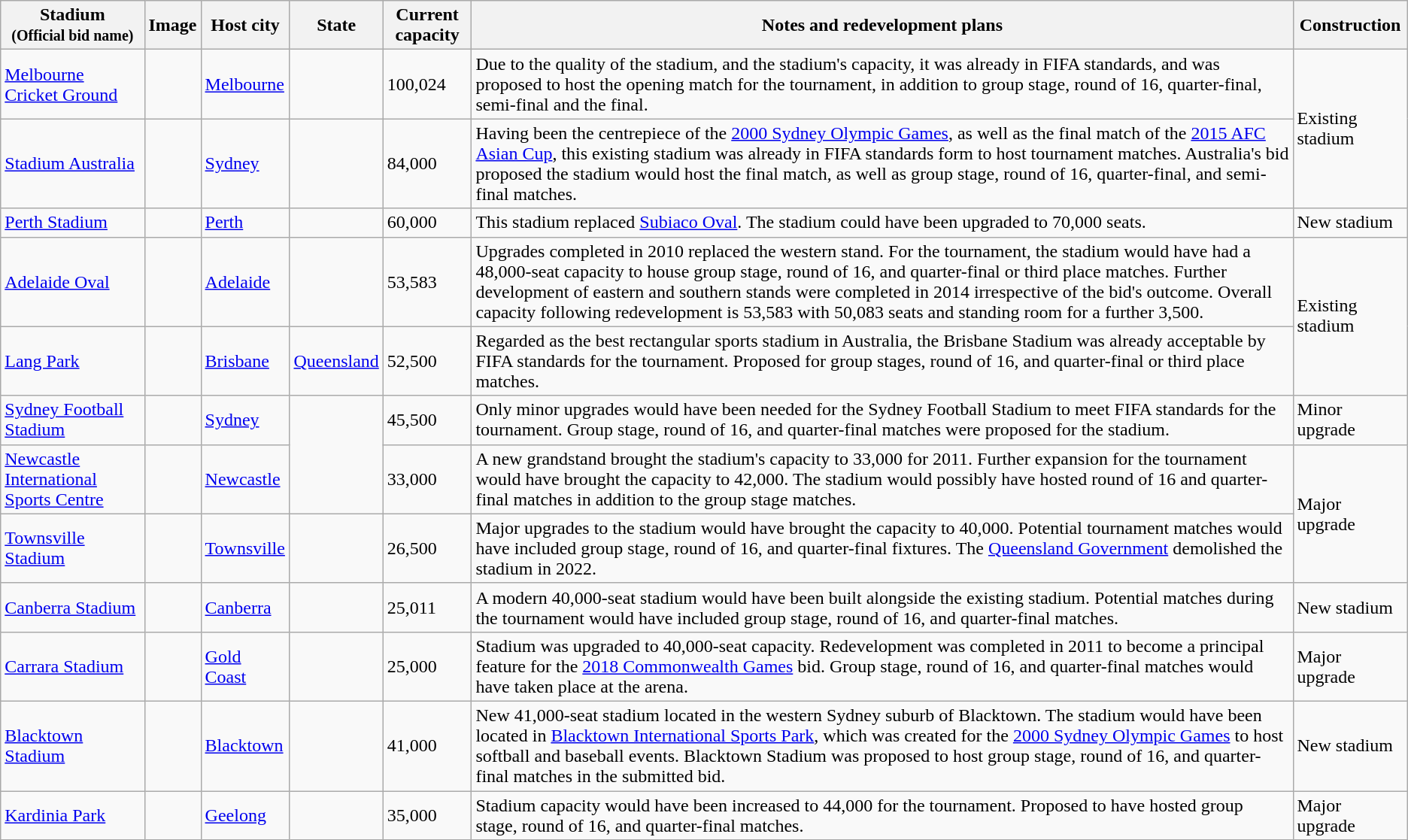<table class="sortable wikitable">
<tr>
<th>Stadium<br><small>(Official bid name)</small></th>
<th>Image</th>
<th>Host city</th>
<th>State</th>
<th>Current capacity</th>
<th>Notes and redevelopment plans</th>
<th>Construction</th>
</tr>
<tr>
<td><a href='#'>Melbourne Cricket Ground</a></td>
<td></td>
<td><a href='#'>Melbourne</a></td>
<td></td>
<td>100,024</td>
<td>Due to the quality of the stadium, and the stadium's capacity, it was already in FIFA standards, and was proposed to host the opening match for the tournament, in addition to group stage, round of 16, quarter-final, semi-final and the final.</td>
<td rowspan=2>Existing stadium</td>
</tr>
<tr>
<td><a href='#'>Stadium Australia</a></td>
<td></td>
<td><a href='#'>Sydney</a></td>
<td></td>
<td>84,000</td>
<td>Having been the centrepiece of the <a href='#'>2000 Sydney Olympic Games</a>, as well as the final match of the <a href='#'>2015 AFC Asian Cup</a>, this existing stadium was already in FIFA standards form to host tournament matches. Australia's bid proposed the stadium would host the final match, as well as group stage, round of 16, quarter-final, and semi-final matches.</td>
</tr>
<tr>
<td><a href='#'>Perth Stadium</a></td>
<td></td>
<td><a href='#'>Perth</a></td>
<td></td>
<td>60,000</td>
<td>This stadium replaced   <a href='#'>Subiaco Oval</a>. The stadium could have been upgraded to 70,000 seats.</td>
<td>New stadium</td>
</tr>
<tr>
<td><a href='#'>Adelaide Oval</a></td>
<td></td>
<td><a href='#'>Adelaide</a></td>
<td></td>
<td>53,583</td>
<td>Upgrades completed in 2010 replaced the western stand. For the tournament, the stadium would have had a 48,000-seat capacity to house group stage, round of 16, and quarter-final or third place matches. Further development of eastern and southern stands were completed in 2014 irrespective of the bid's outcome. Overall capacity following redevelopment is 53,583 with 50,083 seats and standing room for a further 3,500.</td>
<td rowspan=2>Existing stadium</td>
</tr>
<tr>
<td><a href='#'>Lang Park</a></td>
<td></td>
<td><a href='#'>Brisbane</a></td>
<td> <a href='#'>Queensland</a></td>
<td>52,500</td>
<td>Regarded as the best rectangular sports stadium in Australia, the Brisbane Stadium was already acceptable by FIFA standards for the tournament. Proposed for group stages, round of 16, and quarter-final or third place matches.</td>
</tr>
<tr>
<td><a href='#'>Sydney Football Stadium</a></td>
<td></td>
<td><a href='#'>Sydney</a></td>
<td rowspan=2></td>
<td>45,500</td>
<td>Only minor upgrades would have been needed for the Sydney Football Stadium to meet FIFA standards for the tournament. Group stage, round of 16, and quarter-final matches were proposed for the stadium.</td>
<td>Minor upgrade</td>
</tr>
<tr>
<td><a href='#'>Newcastle International Sports Centre</a></td>
<td></td>
<td><a href='#'>Newcastle</a></td>
<td>33,000</td>
<td>A new grandstand brought the stadium's capacity to 33,000 for 2011. Further expansion for the tournament would have brought the capacity to 42,000. The stadium would possibly have hosted round of 16 and quarter-final matches in addition to the group stage matches.</td>
<td rowspan=2>Major upgrade</td>
</tr>
<tr>
<td><a href='#'>Townsville Stadium</a></td>
<td></td>
<td><a href='#'>Townsville</a></td>
<td></td>
<td>26,500</td>
<td>Major upgrades to the stadium would have brought the capacity to 40,000. Potential tournament matches would have included group stage, round of 16, and quarter-final fixtures. The <a href='#'>Queensland Government</a> demolished the stadium in 2022.</td>
</tr>
<tr>
<td><a href='#'>Canberra Stadium</a></td>
<td></td>
<td><a href='#'>Canberra</a></td>
<td></td>
<td>25,011</td>
<td>A modern 40,000-seat stadium would have been built  alongside the existing stadium. Potential matches during the tournament would have included group stage, round of 16, and quarter-final matches.</td>
<td>New stadium</td>
</tr>
<tr>
<td><a href='#'>Carrara Stadium</a></td>
<td></td>
<td><a href='#'>Gold Coast</a></td>
<td></td>
<td>25,000</td>
<td>Stadium was upgraded to 40,000-seat capacity. Redevelopment was completed in 2011 to become a principal feature for the <a href='#'>2018 Commonwealth Games</a> bid. Group stage, round of 16, and quarter-final matches would have taken place at the arena.</td>
<td>Major upgrade</td>
</tr>
<tr>
<td><a href='#'>Blacktown Stadium</a></td>
<td></td>
<td><a href='#'>Blacktown</a></td>
<td></td>
<td>41,000</td>
<td>New 41,000-seat stadium located in the western Sydney suburb of Blacktown. The stadium would have been located in <a href='#'>Blacktown International Sports Park</a>, which was created for the <a href='#'>2000 Sydney Olympic Games</a> to host softball and baseball events. Blacktown Stadium was proposed to host group stage, round of 16, and quarter-final matches in the submitted bid.</td>
<td>New stadium</td>
</tr>
<tr>
<td><a href='#'>Kardinia Park</a></td>
<td></td>
<td><a href='#'>Geelong</a></td>
<td></td>
<td>35,000</td>
<td>Stadium capacity would have been increased to 44,000 for the tournament. Proposed to have hosted group stage, round of 16, and quarter-final matches.</td>
<td>Major upgrade</td>
</tr>
</table>
